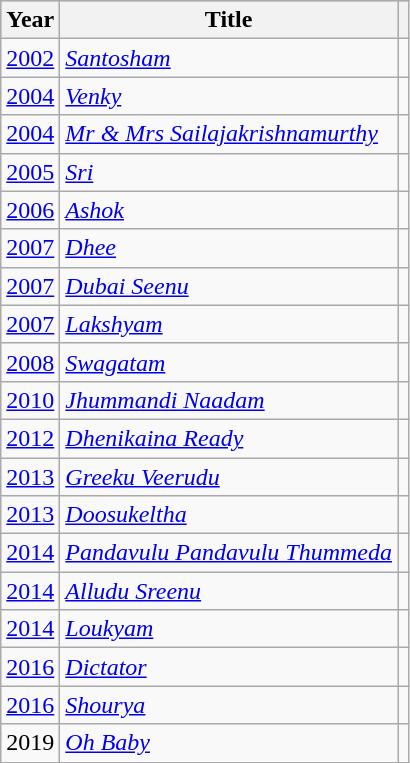<table class="wikitable">
<tr style="background:#ccc; text-align:center;">
<th>Year</th>
<th>Title</th>
<th scope="col" class="unsortable" ></th>
</tr>
<tr>
<td><a href='#'>2002</a></td>
<td><em><a href='#'>Santosham</a></em></td>
<td></td>
</tr>
<tr>
<td><a href='#'>2004</a></td>
<td><em><a href='#'>Venky</a></em></td>
<td></td>
</tr>
<tr>
<td><a href='#'>2004</a></td>
<td><em><a href='#'>Mr & Mrs Sailajakrishnamurthy</a></em></td>
<td></td>
</tr>
<tr>
<td><a href='#'>2005</a></td>
<td><em><a href='#'>Sri</a></em></td>
<td></td>
</tr>
<tr>
<td><a href='#'>2006</a></td>
<td><em><a href='#'>Ashok</a></em></td>
<td></td>
</tr>
<tr>
<td><a href='#'>2007</a></td>
<td><em><a href='#'>Dhee</a></em></td>
<td></td>
</tr>
<tr>
<td><a href='#'>2007</a></td>
<td><em><a href='#'>Dubai Seenu</a></em></td>
<td></td>
</tr>
<tr>
<td><a href='#'>2007</a></td>
<td><em><a href='#'>Lakshyam</a></em></td>
<td></td>
</tr>
<tr>
<td><a href='#'>2008</a></td>
<td><em><a href='#'>Swagatam</a></em></td>
<td></td>
</tr>
<tr>
<td><a href='#'>2010</a></td>
<td><em><a href='#'>Jhummandi Naadam</a></em></td>
<td></td>
</tr>
<tr>
<td><a href='#'>2012</a></td>
<td><em><a href='#'>Dhenikaina Ready</a></em></td>
<td></td>
</tr>
<tr>
<td><a href='#'>2013</a></td>
<td><em><a href='#'>Greeku Veerudu</a></em></td>
<td></td>
</tr>
<tr>
<td><a href='#'>2013</a></td>
<td><em><a href='#'>Doosukeltha</a></em></td>
<td></td>
</tr>
<tr>
<td><a href='#'>2014</a></td>
<td><em><a href='#'>Pandavulu Pandavulu Thummeda</a></em></td>
<td></td>
</tr>
<tr>
<td><a href='#'>2014</a></td>
<td><em><a href='#'>Alludu Sreenu</a></em></td>
<td></td>
</tr>
<tr>
<td><a href='#'>2014</a></td>
<td><em><a href='#'>Loukyam</a></em></td>
<td></td>
</tr>
<tr>
<td><a href='#'>2016</a></td>
<td><em><a href='#'>Dictator</a></em></td>
<td></td>
</tr>
<tr>
<td><a href='#'>2016</a></td>
<td><em><a href='#'>Shourya</a></em></td>
<td></td>
</tr>
<tr>
<td>2019</td>
<td><em><a href='#'>Oh Baby</a></em></td>
<td></td>
</tr>
</table>
